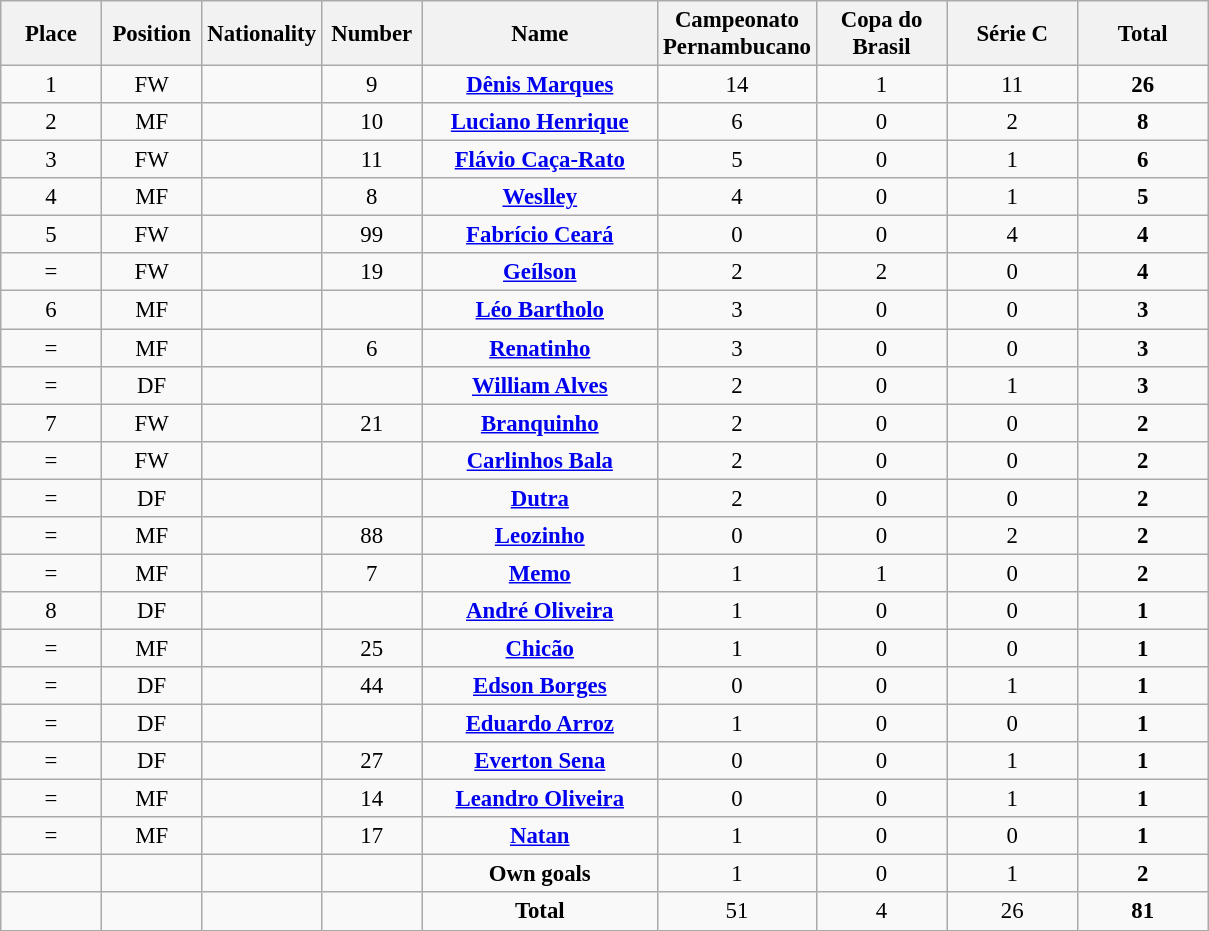<table class="wikitable" style="font-size: 95%; text-align: center;">
<tr>
<th width=60>Place</th>
<th width=60>Position</th>
<th width=60>Nationality</th>
<th width=60>Number</th>
<th width=150>Name</th>
<th width=80>Campeonato Pernambucano</th>
<th width=80>Copa do Brasil</th>
<th width=80>Série C</th>
<th width=80>Total</th>
</tr>
<tr>
<td>1</td>
<td>FW</td>
<td></td>
<td>9</td>
<td><strong><a href='#'>Dênis Marques</a></strong></td>
<td>14</td>
<td>1</td>
<td>11</td>
<td><strong>26</strong></td>
</tr>
<tr>
<td>2</td>
<td>MF</td>
<td></td>
<td>10</td>
<td><strong><a href='#'>Luciano Henrique</a></strong></td>
<td>6</td>
<td>0</td>
<td>2</td>
<td><strong>8</strong></td>
</tr>
<tr>
<td>3</td>
<td>FW</td>
<td></td>
<td>11</td>
<td><strong><a href='#'>Flávio Caça-Rato</a></strong></td>
<td>5</td>
<td>0</td>
<td>1</td>
<td><strong>6</strong></td>
</tr>
<tr>
<td>4</td>
<td>MF</td>
<td></td>
<td>8</td>
<td><strong><a href='#'>Weslley</a></strong></td>
<td>4</td>
<td>0</td>
<td>1</td>
<td><strong>5</strong></td>
</tr>
<tr>
<td>5</td>
<td>FW</td>
<td></td>
<td>99</td>
<td><strong><a href='#'>Fabrício Ceará</a></strong></td>
<td>0</td>
<td>0</td>
<td>4</td>
<td><strong>4</strong></td>
</tr>
<tr>
<td>=</td>
<td>FW</td>
<td></td>
<td>19</td>
<td><strong><a href='#'>Geílson</a></strong></td>
<td>2</td>
<td>2</td>
<td>0</td>
<td><strong>4</strong></td>
</tr>
<tr>
<td>6</td>
<td>MF</td>
<td></td>
<td></td>
<td><strong><a href='#'>Léo Bartholo</a></strong></td>
<td>3</td>
<td>0</td>
<td>0</td>
<td><strong>3</strong></td>
</tr>
<tr>
<td>=</td>
<td>MF</td>
<td></td>
<td>6</td>
<td><strong><a href='#'>Renatinho</a></strong></td>
<td>3</td>
<td>0</td>
<td>0</td>
<td><strong>3</strong></td>
</tr>
<tr>
<td>=</td>
<td>DF</td>
<td></td>
<td></td>
<td><strong><a href='#'>William Alves</a></strong></td>
<td>2</td>
<td>0</td>
<td>1</td>
<td><strong>3</strong></td>
</tr>
<tr>
<td>7</td>
<td>FW</td>
<td></td>
<td>21</td>
<td><strong><a href='#'>Branquinho</a></strong></td>
<td>2</td>
<td>0</td>
<td>0</td>
<td><strong>2</strong></td>
</tr>
<tr>
<td>=</td>
<td>FW</td>
<td></td>
<td></td>
<td><strong><a href='#'>Carlinhos Bala</a></strong></td>
<td>2</td>
<td>0</td>
<td>0</td>
<td><strong>2</strong></td>
</tr>
<tr>
<td>=</td>
<td>DF</td>
<td></td>
<td></td>
<td><strong><a href='#'>Dutra</a></strong></td>
<td>2</td>
<td>0</td>
<td>0</td>
<td><strong>2</strong></td>
</tr>
<tr>
<td>=</td>
<td>MF</td>
<td></td>
<td>88</td>
<td><strong><a href='#'>Leozinho</a></strong></td>
<td>0</td>
<td>0</td>
<td>2</td>
<td><strong>2</strong></td>
</tr>
<tr>
<td>=</td>
<td>MF</td>
<td></td>
<td>7</td>
<td><strong><a href='#'>Memo</a></strong></td>
<td>1</td>
<td>1</td>
<td>0</td>
<td><strong>2</strong></td>
</tr>
<tr>
<td>8</td>
<td>DF</td>
<td></td>
<td></td>
<td><strong><a href='#'>André Oliveira</a></strong></td>
<td>1</td>
<td>0</td>
<td>0</td>
<td><strong>1</strong></td>
</tr>
<tr>
<td>=</td>
<td>MF</td>
<td></td>
<td>25</td>
<td><strong><a href='#'>Chicão</a></strong></td>
<td>1</td>
<td>0</td>
<td>0</td>
<td><strong>1</strong></td>
</tr>
<tr>
<td>=</td>
<td>DF</td>
<td></td>
<td>44</td>
<td><strong><a href='#'>Edson Borges</a></strong></td>
<td>0</td>
<td>0</td>
<td>1</td>
<td><strong>1</strong></td>
</tr>
<tr>
<td>=</td>
<td>DF</td>
<td></td>
<td></td>
<td><strong><a href='#'>Eduardo Arroz</a></strong></td>
<td>1</td>
<td>0</td>
<td>0</td>
<td><strong>1</strong></td>
</tr>
<tr>
<td>=</td>
<td>DF</td>
<td></td>
<td>27</td>
<td><strong><a href='#'>Everton Sena</a></strong></td>
<td>0</td>
<td>0</td>
<td>1</td>
<td><strong>1</strong></td>
</tr>
<tr>
<td>=</td>
<td>MF</td>
<td></td>
<td>14</td>
<td><strong><a href='#'>Leandro Oliveira</a></strong></td>
<td>0</td>
<td>0</td>
<td>1</td>
<td><strong>1</strong></td>
</tr>
<tr>
<td>=</td>
<td>MF</td>
<td></td>
<td>17</td>
<td><strong><a href='#'>Natan</a></strong></td>
<td>1</td>
<td>0</td>
<td>0</td>
<td><strong>1</strong></td>
</tr>
<tr>
<td></td>
<td></td>
<td></td>
<td></td>
<td><strong>Own goals</strong></td>
<td>1</td>
<td>0</td>
<td>1</td>
<td><strong>2</strong></td>
</tr>
<tr>
<td></td>
<td></td>
<td></td>
<td></td>
<td><strong>Total</strong></td>
<td>51</td>
<td>4</td>
<td>26</td>
<td><strong>81</strong></td>
</tr>
</table>
